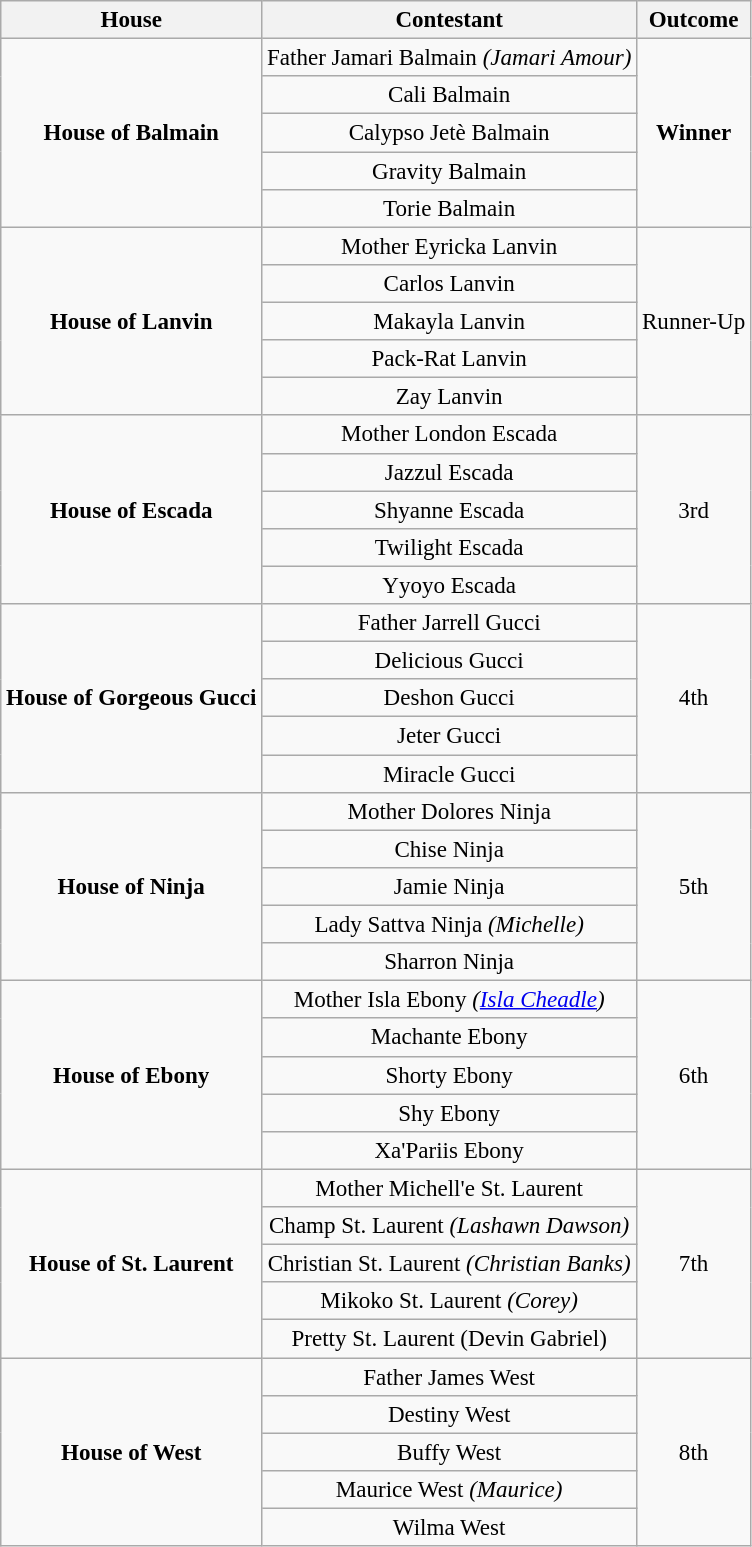<table class="wikitable sortable" border="2" style="text-align: center; font-size: 96%;">
<tr>
<th>House</th>
<th>Contestant</th>
<th>Outcome</th>
</tr>
<tr>
<td rowspan="5"><strong>House of Balmain</strong></td>
<td>Father Jamari Balmain <em>(Jamari Amour)</em></td>
<td rowspan="5"><strong>Winner</strong></td>
</tr>
<tr>
<td>Cali Balmain</td>
</tr>
<tr>
<td>Calypso Jetè Balmain</td>
</tr>
<tr>
<td>Gravity Balmain</td>
</tr>
<tr>
<td>Torie Balmain</td>
</tr>
<tr>
<td rowspan="5"><strong>House of Lanvin</strong></td>
<td>Mother Eyricka Lanvin</td>
<td rowspan="5">Runner-Up</td>
</tr>
<tr>
<td>Carlos Lanvin</td>
</tr>
<tr>
<td>Makayla Lanvin</td>
</tr>
<tr>
<td>Pack-Rat Lanvin</td>
</tr>
<tr>
<td>Zay Lanvin</td>
</tr>
<tr>
<td rowspan="5"><strong>House of Escada</strong></td>
<td>Mother London Escada</td>
<td rowspan="5">3rd</td>
</tr>
<tr>
<td>Jazzul Escada</td>
</tr>
<tr>
<td>Shyanne Escada</td>
</tr>
<tr>
<td>Twilight Escada</td>
</tr>
<tr>
<td>Yyoyo Escada</td>
</tr>
<tr>
<td rowspan="5"><strong>House of Gorgeous Gucci</strong></td>
<td>Father Jarrell Gucci</td>
<td rowspan="5">4th</td>
</tr>
<tr>
<td>Delicious Gucci</td>
</tr>
<tr>
<td>Deshon Gucci</td>
</tr>
<tr>
<td>Jeter Gucci</td>
</tr>
<tr>
<td>Miracle Gucci</td>
</tr>
<tr>
<td rowspan="5"><strong>House of Ninja</strong></td>
<td>Mother Dolores Ninja</td>
<td rowspan="5">5th</td>
</tr>
<tr>
<td>Chise Ninja</td>
</tr>
<tr>
<td>Jamie Ninja</td>
</tr>
<tr>
<td>Lady Sattva Ninja <em>(Michelle)</em></td>
</tr>
<tr>
<td>Sharron Ninja</td>
</tr>
<tr>
<td rowspan="5"><strong>House of Ebony</strong></td>
<td>Mother Isla Ebony <em>(<a href='#'>Isla Cheadle</a>)</em></td>
<td rowspan="5">6th</td>
</tr>
<tr>
<td>Machante Ebony</td>
</tr>
<tr>
<td>Shorty Ebony</td>
</tr>
<tr>
<td>Shy Ebony</td>
</tr>
<tr>
<td>Xa'Pariis Ebony</td>
</tr>
<tr>
<td rowspan="5"><strong>House of St. Laurent</strong></td>
<td>Mother Michell'e St. Laurent</td>
<td rowspan="5">7th</td>
</tr>
<tr>
<td>Champ St. Laurent <em>(Lashawn Dawson)</em></td>
</tr>
<tr>
<td>Christian St. Laurent <em>(Christian Banks)</em></td>
</tr>
<tr>
<td>Mikoko St. Laurent <em>(Corey)</em></td>
</tr>
<tr>
<td>Pretty St. Laurent (Devin Gabriel)</td>
</tr>
<tr>
<td rowspan="5"><strong>House of West</strong></td>
<td>Father James West</td>
<td rowspan="5">8th</td>
</tr>
<tr>
<td>Destiny West</td>
</tr>
<tr>
<td>Buffy West</td>
</tr>
<tr>
<td>Maurice West <em>(Maurice)</em></td>
</tr>
<tr>
<td>Wilma West</td>
</tr>
</table>
